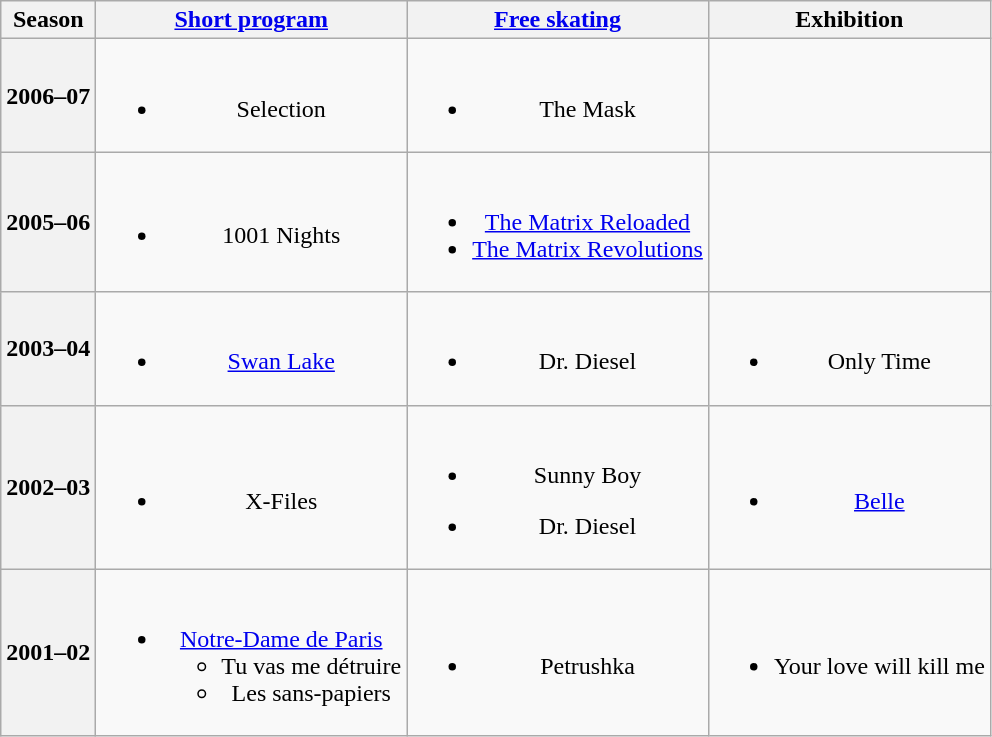<table class=wikitable style=text-align:center>
<tr>
<th>Season</th>
<th><a href='#'>Short program</a></th>
<th><a href='#'>Free skating</a></th>
<th>Exhibition</th>
</tr>
<tr>
<th>2006–07 <br> </th>
<td><br><ul><li>Selection <br></li></ul></td>
<td><br><ul><li>The Mask <br></li></ul></td>
<td></td>
</tr>
<tr>
<th>2005–06 <br> </th>
<td><br><ul><li>1001 Nights</li></ul></td>
<td><br><ul><li><a href='#'>The Matrix Reloaded</a></li><li><a href='#'>The Matrix Revolutions</a></li></ul></td>
<td></td>
</tr>
<tr>
<th>2003–04 <br> </th>
<td><br><ul><li><a href='#'>Swan Lake</a> <br></li></ul></td>
<td><br><ul><li>Dr. Diesel <br></li></ul></td>
<td><br><ul><li>Only Time <br></li></ul></td>
</tr>
<tr>
<th>2002–03 <br> </th>
<td><br><ul><li>X-Files <br></li></ul></td>
<td><br><ul><li>Sunny Boy <br></li></ul><ul><li>Dr. Diesel <br></li></ul></td>
<td><br><ul><li><a href='#'>Belle</a> <br></li></ul></td>
</tr>
<tr>
<th>2001–02 <br> </th>
<td><br><ul><li><a href='#'>Notre-Dame de Paris</a> <br><ul><li>Tu vas me détruire</li><li>Les sans-papiers</li></ul></li></ul></td>
<td><br><ul><li>Petrushka <br></li></ul></td>
<td><br><ul><li>Your love will kill me <br></li></ul></td>
</tr>
</table>
